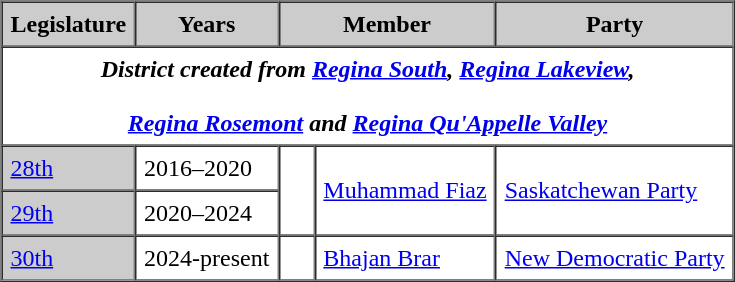<table border=1 cellpadding=5 cellspacing=0>
<tr bgcolor="CCCCCC">
<th>Legislature</th>
<th>Years</th>
<th colspan="2">Member</th>
<th>Party</th>
</tr>
<tr>
<td colspan="5" align="center"><strong><em>District created from <a href='#'>Regina South</a>, <a href='#'>Regina Lakeview</a>,</em></strong><br><br><strong><em><a href='#'>Regina Rosemont</a> and <a href='#'>Regina Qu'Appelle Valley</a></em></strong></td>
</tr>
<tr>
<td bgcolor="CCCCCC"><a href='#'>28th</a></td>
<td>2016–2020</td>
<td rowspan=2 >   </td>
<td rowspan=2><a href='#'>Muhammad Fiaz</a></td>
<td rowspan=2><a href='#'>Saskatchewan Party</a></td>
</tr>
<tr>
<td bgcolor="CCCCCC"><a href='#'>29th</a></td>
<td>2020–2024</td>
</tr>
<tr>
<td bgcolor="CCCCCC"><a href='#'>30th</a></td>
<td>2024-present</td>
<td>   </td>
<td><a href='#'>Bhajan Brar</a></td>
<td><a href='#'>New Democratic Party</a></td>
</tr>
</table>
